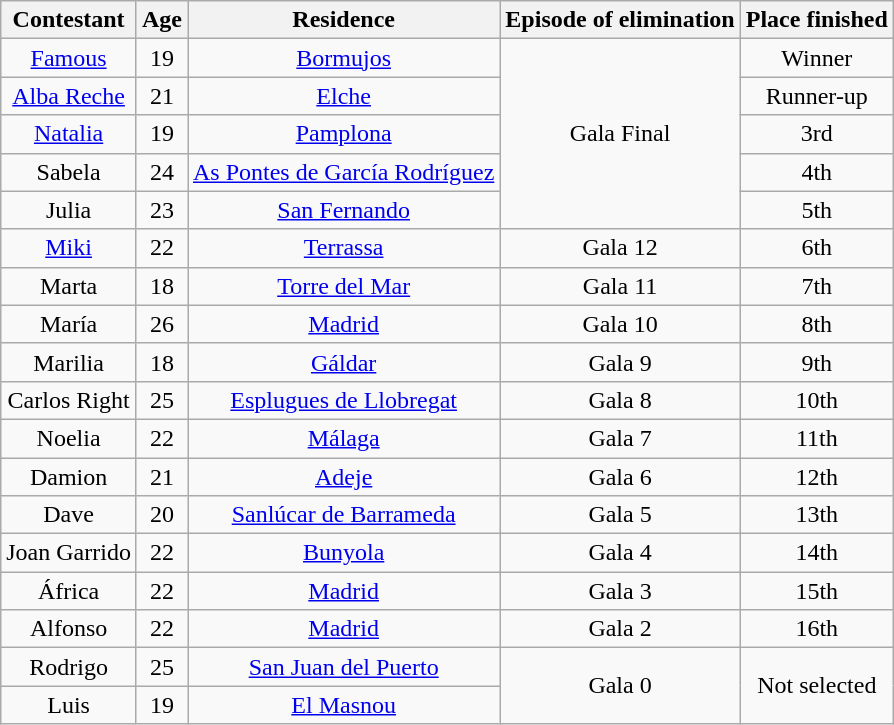<table class="wikitable" style="text-align:center">
<tr>
<th>Contestant</th>
<th>Age</th>
<th>Residence</th>
<th>Episode of elimination</th>
<th>Place finished</th>
</tr>
<tr>
<td><a href='#'>Famous</a></td>
<td>19</td>
<td><a href='#'>Bormujos</a></td>
<td rowspan=5>Gala Final</td>
<td>Winner</td>
</tr>
<tr>
<td><a href='#'>Alba Reche</a></td>
<td>21</td>
<td><a href='#'>Elche</a></td>
<td>Runner-up</td>
</tr>
<tr>
<td><a href='#'>Natalia</a></td>
<td>19</td>
<td><a href='#'>Pamplona</a></td>
<td>3rd</td>
</tr>
<tr>
<td>Sabela</td>
<td>24</td>
<td><a href='#'>As Pontes de García Rodríguez</a></td>
<td>4th</td>
</tr>
<tr>
<td>Julia</td>
<td>23</td>
<td><a href='#'>San Fernando</a></td>
<td>5th</td>
</tr>
<tr>
<td><a href='#'>Miki</a></td>
<td>22</td>
<td><a href='#'>Terrassa</a></td>
<td>Gala 12</td>
<td>6th</td>
</tr>
<tr>
<td>Marta</td>
<td>18</td>
<td><a href='#'>Torre del Mar</a></td>
<td>Gala 11</td>
<td>7th</td>
</tr>
<tr>
<td>María</td>
<td>26</td>
<td><a href='#'>Madrid</a></td>
<td>Gala 10</td>
<td>8th</td>
</tr>
<tr>
<td>Marilia</td>
<td>18</td>
<td><a href='#'>Gáldar</a></td>
<td>Gala 9</td>
<td>9th</td>
</tr>
<tr>
<td>Carlos Right</td>
<td>25</td>
<td><a href='#'>Esplugues de Llobregat</a></td>
<td>Gala 8</td>
<td>10th</td>
</tr>
<tr>
<td>Noelia</td>
<td>22</td>
<td><a href='#'>Málaga</a></td>
<td>Gala 7</td>
<td>11th</td>
</tr>
<tr>
<td>Damion</td>
<td>21</td>
<td><a href='#'>Adeje</a></td>
<td>Gala 6</td>
<td>12th</td>
</tr>
<tr>
<td>Dave</td>
<td>20</td>
<td><a href='#'>Sanlúcar de Barrameda</a></td>
<td>Gala 5</td>
<td>13th</td>
</tr>
<tr>
<td>Joan Garrido</td>
<td>22</td>
<td><a href='#'>Bunyola</a></td>
<td>Gala 4</td>
<td>14th</td>
</tr>
<tr>
<td>África</td>
<td>22</td>
<td><a href='#'>Madrid</a></td>
<td>Gala 3</td>
<td>15th</td>
</tr>
<tr>
<td>Alfonso</td>
<td>22</td>
<td><a href='#'>Madrid</a></td>
<td>Gala 2</td>
<td>16th</td>
</tr>
<tr>
<td>Rodrigo</td>
<td>25</td>
<td><a href='#'>San Juan del Puerto</a></td>
<td rowspan=2>Gala 0</td>
<td rowspan=2>Not selected</td>
</tr>
<tr>
<td>Luis</td>
<td>19</td>
<td><a href='#'>El Masnou</a></td>
</tr>
</table>
